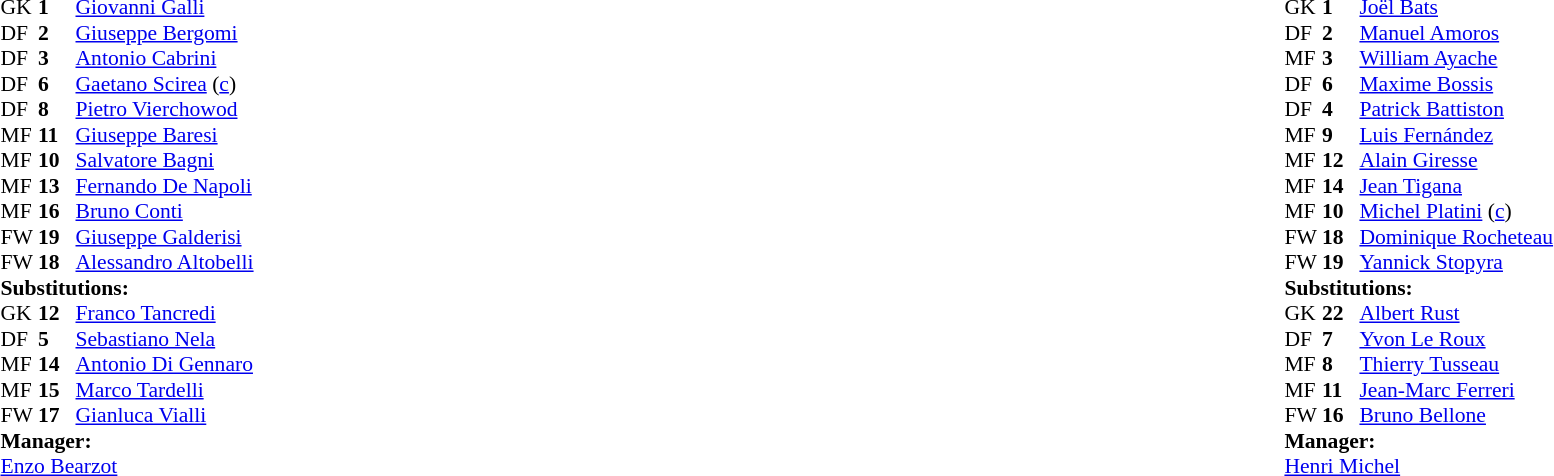<table width="100%">
<tr>
<td valign="top" width="50%"><br><table style="font-size: 90%" cellspacing="0" cellpadding="0">
<tr>
<th width="25"></th>
<th width="25"></th>
</tr>
<tr>
<td>GK</td>
<td><strong>1</strong></td>
<td><a href='#'>Giovanni Galli</a></td>
</tr>
<tr>
<td>DF</td>
<td><strong>2</strong></td>
<td><a href='#'>Giuseppe Bergomi</a></td>
</tr>
<tr>
<td>DF</td>
<td><strong>3</strong></td>
<td><a href='#'>Antonio Cabrini</a></td>
</tr>
<tr>
<td>DF</td>
<td><strong>6</strong></td>
<td><a href='#'>Gaetano Scirea</a> (<a href='#'>c</a>)</td>
</tr>
<tr>
<td>DF</td>
<td><strong>8</strong></td>
<td><a href='#'>Pietro Vierchowod</a></td>
</tr>
<tr>
<td>MF</td>
<td><strong>11</strong></td>
<td><a href='#'>Giuseppe Baresi</a></td>
<td></td>
<td></td>
</tr>
<tr>
<td>MF</td>
<td><strong>10</strong></td>
<td><a href='#'>Salvatore Bagni</a></td>
</tr>
<tr>
<td>MF</td>
<td><strong>13</strong></td>
<td><a href='#'>Fernando De Napoli</a></td>
<td></td>
</tr>
<tr>
<td>MF</td>
<td><strong>16</strong></td>
<td><a href='#'>Bruno Conti</a></td>
</tr>
<tr>
<td>FW</td>
<td><strong>19</strong></td>
<td><a href='#'>Giuseppe Galderisi</a></td>
<td></td>
<td></td>
</tr>
<tr>
<td>FW</td>
<td><strong>18</strong></td>
<td><a href='#'>Alessandro Altobelli</a></td>
</tr>
<tr>
<td colspan=3><strong>Substitutions:</strong></td>
</tr>
<tr>
<td>GK</td>
<td><strong>12</strong></td>
<td><a href='#'>Franco Tancredi</a></td>
<td></td>
<td></td>
</tr>
<tr>
<td>DF</td>
<td><strong>5</strong></td>
<td><a href='#'>Sebastiano Nela</a></td>
<td></td>
<td></td>
</tr>
<tr>
<td>MF</td>
<td><strong>14</strong></td>
<td><a href='#'>Antonio Di Gennaro</a></td>
<td></td>
<td></td>
</tr>
<tr>
<td>MF</td>
<td><strong>15</strong></td>
<td><a href='#'>Marco Tardelli</a></td>
<td></td>
<td></td>
</tr>
<tr>
<td>FW</td>
<td><strong>17</strong></td>
<td><a href='#'>Gianluca Vialli</a></td>
<td></td>
<td></td>
</tr>
<tr>
<td colspan=3><strong>Manager:</strong></td>
</tr>
<tr>
<td colspan=4><a href='#'>Enzo Bearzot</a></td>
</tr>
</table>
</td>
<td valign="top"></td>
<td valign="top" width="50%"><br><table style="font-size: 90%" cellspacing="0" cellpadding="0" align="center">
<tr>
<th width=25></th>
<th width=25></th>
</tr>
<tr>
<td>GK</td>
<td><strong>1</strong></td>
<td><a href='#'>Joël Bats</a></td>
</tr>
<tr>
<td>DF</td>
<td><strong>2</strong></td>
<td><a href='#'>Manuel Amoros</a></td>
</tr>
<tr>
<td>MF</td>
<td><strong>3</strong></td>
<td><a href='#'>William Ayache</a></td>
<td></td>
</tr>
<tr>
<td>DF</td>
<td><strong>6</strong></td>
<td><a href='#'>Maxime Bossis</a></td>
</tr>
<tr>
<td>DF</td>
<td><strong>4</strong></td>
<td><a href='#'>Patrick Battiston</a></td>
</tr>
<tr>
<td>MF</td>
<td><strong>9</strong></td>
<td><a href='#'>Luis Fernández</a></td>
<td></td>
<td></td>
</tr>
<tr>
<td>MF</td>
<td><strong>12</strong></td>
<td><a href='#'>Alain Giresse</a></td>
</tr>
<tr>
<td>MF</td>
<td><strong>14</strong></td>
<td><a href='#'>Jean Tigana</a></td>
</tr>
<tr>
<td>MF</td>
<td><strong>10</strong></td>
<td><a href='#'>Michel Platini</a> (<a href='#'>c</a>)</td>
<td></td>
<td></td>
</tr>
<tr>
<td>FW</td>
<td><strong>18</strong></td>
<td><a href='#'>Dominique Rocheteau</a></td>
</tr>
<tr>
<td>FW</td>
<td><strong>19</strong></td>
<td><a href='#'>Yannick Stopyra</a></td>
</tr>
<tr>
<td colspan=3><strong>Substitutions:</strong></td>
</tr>
<tr>
<td>GK</td>
<td><strong>22</strong></td>
<td><a href='#'>Albert Rust</a></td>
<td></td>
<td></td>
</tr>
<tr>
<td>DF</td>
<td><strong>7</strong></td>
<td><a href='#'>Yvon Le Roux</a></td>
<td></td>
<td></td>
</tr>
<tr>
<td>MF</td>
<td><strong>8</strong></td>
<td><a href='#'>Thierry Tusseau</a></td>
<td></td>
<td></td>
</tr>
<tr>
<td>MF</td>
<td><strong>11</strong></td>
<td><a href='#'>Jean-Marc Ferreri</a></td>
<td></td>
<td></td>
</tr>
<tr>
<td>FW</td>
<td><strong>16</strong></td>
<td><a href='#'>Bruno Bellone</a></td>
<td></td>
<td></td>
</tr>
<tr>
<td colspan=3><strong>Manager:</strong></td>
</tr>
<tr>
<td colspan=4><a href='#'>Henri Michel</a></td>
</tr>
</table>
</td>
</tr>
</table>
